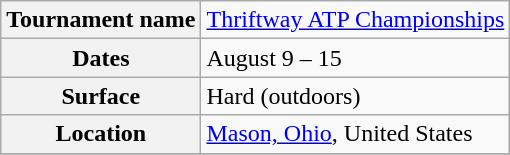<table class="wikitable">
<tr>
<th>Tournament name</th>
<td><a href='#'>Thriftway ATP Championships</a></td>
</tr>
<tr>
<th>Dates</th>
<td>August 9 – 15</td>
</tr>
<tr>
<th>Surface</th>
<td>Hard (outdoors)</td>
</tr>
<tr>
<th>Location</th>
<td><a href='#'>Mason, Ohio</a>, United States</td>
</tr>
<tr>
</tr>
</table>
